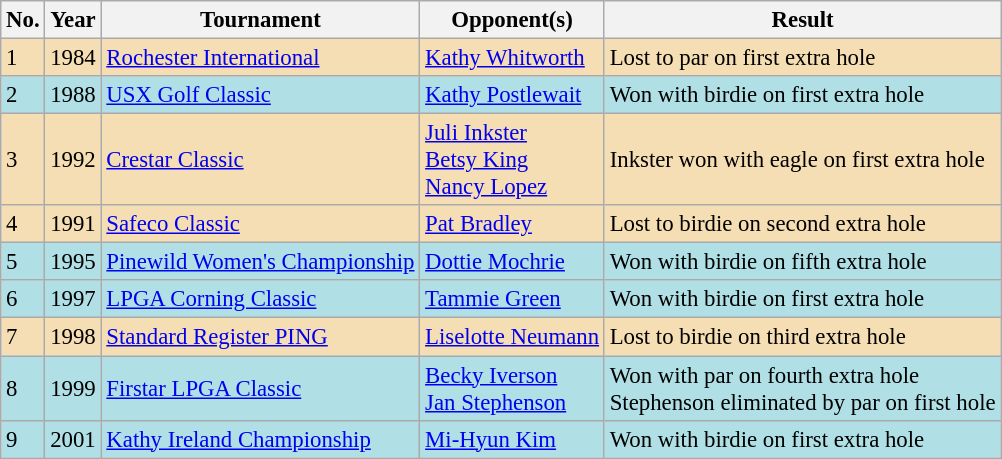<table class="wikitable" style="font-size:95%;">
<tr>
<th>No.</th>
<th>Year</th>
<th>Tournament</th>
<th>Opponent(s)</th>
<th>Result</th>
</tr>
<tr style="background:#F5DEB3;">
<td>1</td>
<td>1984</td>
<td><a href='#'>Rochester International</a></td>
<td> <a href='#'>Kathy Whitworth</a></td>
<td>Lost to par on first extra hole</td>
</tr>
<tr style="background:#B0E0E6;">
<td>2</td>
<td>1988</td>
<td><a href='#'>USX Golf Classic</a></td>
<td> <a href='#'>Kathy Postlewait</a></td>
<td>Won with birdie on first extra hole</td>
</tr>
<tr style="background:#F5DEB3;">
<td>3</td>
<td>1992</td>
<td><a href='#'>Crestar Classic</a></td>
<td> <a href='#'>Juli Inkster</a><br> <a href='#'>Betsy King</a><br> <a href='#'>Nancy Lopez</a></td>
<td>Inkster won with eagle on first extra hole</td>
</tr>
<tr style="background:#F5DEB3;">
<td>4</td>
<td>1991</td>
<td><a href='#'>Safeco Classic</a></td>
<td> <a href='#'>Pat Bradley</a></td>
<td>Lost to birdie on second extra hole</td>
</tr>
<tr style="background:#B0E0E6;">
<td>5</td>
<td>1995</td>
<td><a href='#'>Pinewild Women's Championship</a></td>
<td> <a href='#'>Dottie Mochrie</a></td>
<td>Won with birdie on fifth extra hole</td>
</tr>
<tr style="background:#B0E0E6;">
<td>6</td>
<td>1997</td>
<td><a href='#'>LPGA Corning Classic</a></td>
<td> <a href='#'>Tammie Green</a></td>
<td>Won with birdie on first extra hole</td>
</tr>
<tr style="background:#F5DEB3;">
<td>7</td>
<td>1998</td>
<td><a href='#'>Standard Register PING</a></td>
<td> <a href='#'>Liselotte Neumann</a></td>
<td>Lost to birdie on third extra hole</td>
</tr>
<tr style="background:#B0E0E6;">
<td>8</td>
<td>1999</td>
<td><a href='#'>Firstar LPGA Classic</a></td>
<td> <a href='#'>Becky Iverson</a><br> <a href='#'>Jan Stephenson</a></td>
<td>Won with par on fourth extra hole<br>Stephenson eliminated by par on first hole</td>
</tr>
<tr style="background:#B0E0E6;">
<td>9</td>
<td>2001</td>
<td><a href='#'>Kathy Ireland Championship</a></td>
<td> <a href='#'>Mi-Hyun Kim</a></td>
<td>Won with birdie on first extra hole</td>
</tr>
</table>
